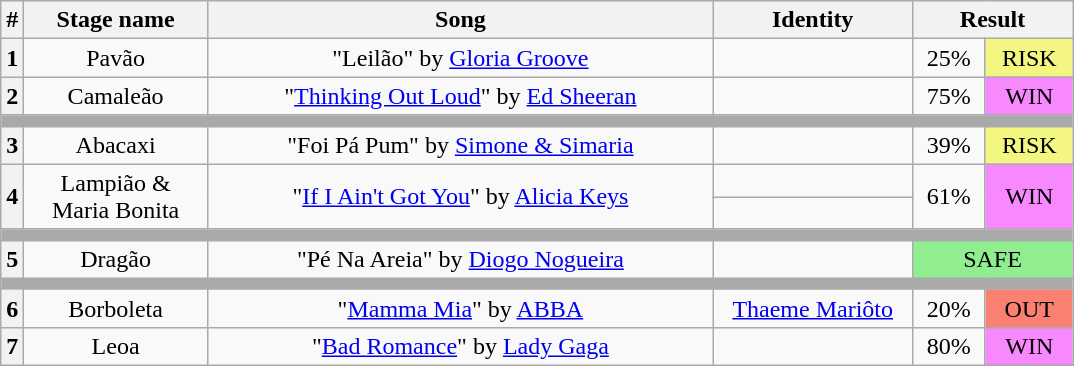<table class="wikitable plainrowheaders" style="text-align: center;">
<tr>
<th>#</th>
<th width=115>Stage name</th>
<th width=330>Song</th>
<th width=125>Identity</th>
<th style="width:100px;" colspan="2">Result</th>
</tr>
<tr>
<th>1</th>
<td>Pavão</td>
<td>"Leilão" by <a href='#'>Gloria Groove</a></td>
<td></td>
<td>25%</td>
<td style="background:#F3F781">RISK</td>
</tr>
<tr>
<th>2</th>
<td>Camaleão</td>
<td>"<a href='#'>Thinking Out Loud</a>" by <a href='#'>Ed Sheeran</a></td>
<td></td>
<td>75%</td>
<td style="background:#F888FD">WIN</td>
</tr>
<tr>
<td colspan="6" style="background:darkGrey;"></td>
</tr>
<tr>
<th>3</th>
<td>Abacaxi</td>
<td>"Foi Pá Pum" by <a href='#'>Simone & Simaria</a></td>
<td></td>
<td>39%</td>
<td style="background:#F3F781">RISK</td>
</tr>
<tr>
<th rowspan="2">4</th>
<td rowspan="2">Lampião & Maria Bonita</td>
<td rowspan="2">"<a href='#'>If I Ain't Got You</a>" by <a href='#'>Alicia Keys</a></td>
<td></td>
<td rowspan="2">61%</td>
<td rowspan="2" style="background:#F888FD">WIN</td>
</tr>
<tr>
<td></td>
</tr>
<tr>
<td colspan="6" style="background:darkGrey;"></td>
</tr>
<tr>
<th>5</th>
<td>Dragão</td>
<td>"Pé Na Areia" by <a href='#'>Diogo Nogueira</a></td>
<td></td>
<td colspan=2 style="background:lightgreen;">SAFE</td>
</tr>
<tr>
<td colspan="6" style="background:darkGrey;"></td>
</tr>
<tr>
<th>6</th>
<td>Borboleta</td>
<td>"<a href='#'>Mamma Mia</a>" by <a href='#'>ABBA</a></td>
<td><a href='#'>Thaeme Mariôto</a></td>
<td>20%</td>
<td style="background:salmon">OUT</td>
</tr>
<tr>
<th>7</th>
<td>Leoa</td>
<td>"<a href='#'>Bad Romance</a>" by <a href='#'>Lady Gaga</a></td>
<td></td>
<td>80%</td>
<td style="background:#F888FD">WIN</td>
</tr>
</table>
